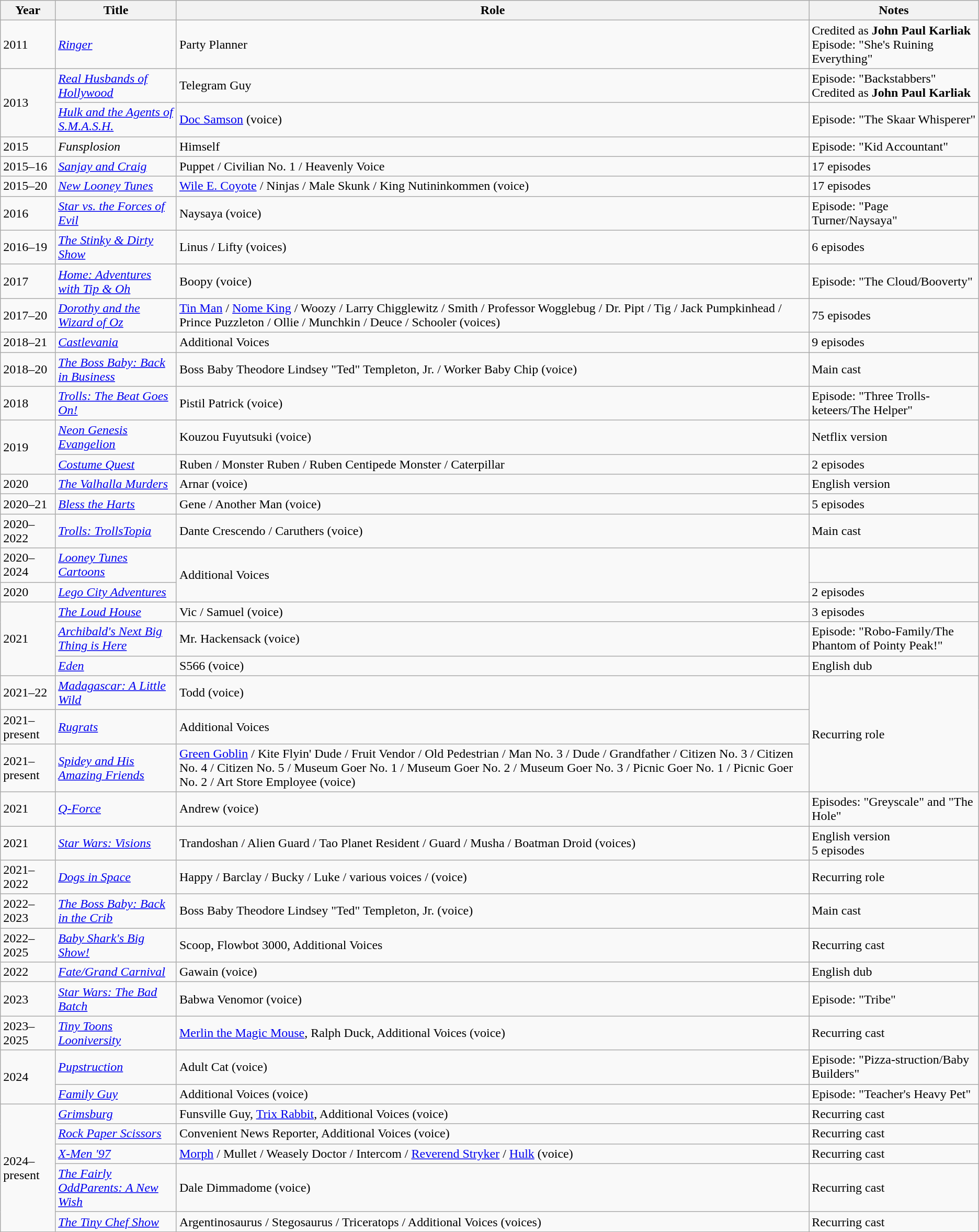<table class="wikitable sortable">
<tr>
<th>Year</th>
<th>Title</th>
<th>Role</th>
<th>Notes</th>
</tr>
<tr>
<td>2011</td>
<td><em><a href='#'>Ringer</a></em></td>
<td>Party Planner</td>
<td>Credited as <strong>John Paul Karliak</strong><br>Episode: "She's Ruining Everything"</td>
</tr>
<tr>
<td rowspan=2>2013</td>
<td><em><a href='#'>Real Husbands of Hollywood</a></em></td>
<td>Telegram Guy</td>
<td>Episode: "Backstabbers"<br>Credited as <strong>John Paul Karliak</strong></td>
</tr>
<tr>
<td><em><a href='#'>Hulk and the Agents of S.M.A.S.H.</a></em></td>
<td><a href='#'>Doc Samson</a> (voice)</td>
<td>Episode: "The Skaar Whisperer"</td>
</tr>
<tr>
<td>2015</td>
<td><em>Funsplosion</em></td>
<td>Himself</td>
<td>Episode: "Kid Accountant"</td>
</tr>
<tr>
<td>2015–16</td>
<td><em><a href='#'>Sanjay and Craig</a></em></td>
<td>Puppet / Civilian No. 1 / Heavenly Voice</td>
<td>17 episodes</td>
</tr>
<tr>
<td>2015–20</td>
<td><em><a href='#'>New Looney Tunes</a></em></td>
<td><a href='#'>Wile E. Coyote</a> / Ninjas / Male Skunk / King Nutininkommen (voice)</td>
<td>17 episodes</td>
</tr>
<tr>
<td>2016</td>
<td><em><a href='#'>Star vs. the Forces of Evil</a></em></td>
<td>Naysaya (voice)</td>
<td>Episode: "Page Turner/Naysaya"</td>
</tr>
<tr>
<td>2016–19</td>
<td><em><a href='#'>The Stinky & Dirty Show</a></em></td>
<td>Linus / Lifty (voices)</td>
<td>6 episodes</td>
</tr>
<tr>
<td>2017</td>
<td><em><a href='#'>Home: Adventures with Tip & Oh</a></em></td>
<td>Boopy (voice)</td>
<td>Episode: "The Cloud/Booverty"</td>
</tr>
<tr>
<td>2017–20</td>
<td><em><a href='#'>Dorothy and the Wizard of Oz</a></em></td>
<td><a href='#'>Tin Man</a> / <a href='#'>Nome King</a> / Woozy / Larry Chigglewitz / Smith / Professor Wogglebug / Dr. Pipt / Tig / Jack Pumpkinhead / Prince Puzzleton / Ollie / Munchkin / Deuce / Schooler (voices)</td>
<td>75 episodes</td>
</tr>
<tr>
<td>2018–21</td>
<td><em><a href='#'>Castlevania</a></em></td>
<td>Additional Voices</td>
<td>9 episodes</td>
</tr>
<tr>
<td>2018–20</td>
<td><em><a href='#'>The Boss Baby: Back in Business</a></em></td>
<td>Boss Baby Theodore Lindsey "Ted" Templeton, Jr. / Worker Baby Chip (voice)</td>
<td>Main cast</td>
</tr>
<tr>
<td>2018</td>
<td><em><a href='#'>Trolls: The Beat Goes On!</a></em></td>
<td>Pistil Patrick (voice)</td>
<td>Episode: "Three Trolls-keteers/The Helper"</td>
</tr>
<tr>
<td rowspan=2>2019</td>
<td><em><a href='#'>Neon Genesis Evangelion</a></em></td>
<td>Kouzou Fuyutsuki (voice)</td>
<td>Netflix version</td>
</tr>
<tr>
<td><em><a href='#'>Costume Quest</a></em></td>
<td>Ruben / Monster Ruben / Ruben Centipede Monster / Caterpillar</td>
<td>2 episodes</td>
</tr>
<tr>
<td>2020</td>
<td><em><a href='#'>The Valhalla Murders</a></em></td>
<td>Arnar (voice)</td>
<td>English version</td>
</tr>
<tr>
<td>2020–21</td>
<td><em><a href='#'>Bless the Harts</a></em></td>
<td>Gene / Another Man (voice)</td>
<td>5 episodes</td>
</tr>
<tr>
<td>2020–2022</td>
<td><em><a href='#'>Trolls: TrollsTopia</a></em></td>
<td>Dante Crescendo / Caruthers (voice)</td>
<td>Main cast</td>
</tr>
<tr>
<td>2020–2024</td>
<td><em><a href='#'>Looney Tunes Cartoons</a></em></td>
<td rowspan=2>Additional Voices</td>
<td></td>
</tr>
<tr>
<td>2020</td>
<td><em><a href='#'>Lego City Adventures</a></em></td>
<td>2 episodes</td>
</tr>
<tr>
<td rowspan=3>2021</td>
<td><em><a href='#'>The Loud House</a></em></td>
<td>Vic / Samuel (voice)</td>
<td>3 episodes</td>
</tr>
<tr>
<td><em><a href='#'>Archibald's Next Big Thing is Here</a></em></td>
<td>Mr. Hackensack (voice)</td>
<td>Episode: "Robo-Family/The Phantom of Pointy Peak!"</td>
</tr>
<tr>
<td><em><a href='#'>Eden</a></em></td>
<td>S566 (voice)</td>
<td>English dub</td>
</tr>
<tr>
<td>2021–22</td>
<td><em><a href='#'>Madagascar: A Little Wild</a></em></td>
<td>Todd (voice)</td>
<td rowspan=3>Recurring role</td>
</tr>
<tr>
<td>2021–present</td>
<td><em><a href='#'>Rugrats</a></em></td>
<td>Additional Voices</td>
</tr>
<tr>
<td>2021–present</td>
<td><em><a href='#'>Spidey and His Amazing Friends</a></em></td>
<td><a href='#'>Green Goblin</a> / Kite Flyin' Dude / Fruit Vendor / Old Pedestrian / Man No. 3 / Dude / Grandfather / Citizen No. 3 / Citizen No. 4 / Citizen No. 5 /  Museum Goer No. 1 / Museum Goer No. 2 / Museum Goer No. 3 / Picnic Goer No. 1 / Picnic Goer No. 2 / Art Store Employee (voice)</td>
</tr>
<tr>
<td>2021</td>
<td><em><a href='#'>Q-Force</a></em></td>
<td>Andrew (voice)</td>
<td>Episodes: "Greyscale" and "The Hole"</td>
</tr>
<tr>
<td>2021</td>
<td><em><a href='#'>Star Wars: Visions</a></em></td>
<td>Trandoshan / Alien Guard / Tao Planet Resident / Guard / Musha / Boatman Droid (voices)</td>
<td>English version<br>5 episodes</td>
</tr>
<tr>
<td>2021–2022</td>
<td><em><a href='#'>Dogs in Space</a></em></td>
<td>Happy / Barclay / Bucky / Luke / various voices / (voice)</td>
<td>Recurring role</td>
</tr>
<tr>
<td>2022–2023</td>
<td><em><a href='#'>The Boss Baby: Back in the Crib</a></em></td>
<td>Boss Baby Theodore Lindsey "Ted" Templeton, Jr. (voice)</td>
<td>Main cast</td>
</tr>
<tr>
<td>2022–2025</td>
<td><em><a href='#'>Baby Shark's Big Show!</a></em></td>
<td>Scoop, Flowbot 3000, Additional Voices</td>
<td>Recurring cast</td>
</tr>
<tr>
<td>2022</td>
<td><em><a href='#'>Fate/Grand Carnival</a></em></td>
<td>Gawain (voice)</td>
<td>English dub</td>
</tr>
<tr>
<td>2023</td>
<td><em><a href='#'>Star Wars: The Bad Batch</a></em></td>
<td>Babwa Venomor (voice)</td>
<td>Episode: "Tribe"</td>
</tr>
<tr>
<td>2023–2025</td>
<td><em><a href='#'>Tiny Toons Looniversity</a></em></td>
<td><a href='#'>Merlin the Magic Mouse</a>, Ralph Duck, Additional Voices (voice)</td>
<td>Recurring cast</td>
</tr>
<tr>
<td rowspan=2>2024</td>
<td><em><a href='#'>Pupstruction</a></em></td>
<td>Adult Cat (voice)</td>
<td>Episode: "Pizza-struction/Baby Builders"</td>
</tr>
<tr>
<td><em><a href='#'>Family Guy</a></em></td>
<td>Additional Voices (voice)</td>
<td>Episode: "Teacher's Heavy Pet"</td>
</tr>
<tr>
<td rowspan=5>2024–present</td>
<td><em><a href='#'>Grimsburg</a></em></td>
<td>Funsville Guy, <a href='#'>Trix Rabbit</a>, Additional Voices (voice)</td>
<td>Recurring cast</td>
</tr>
<tr>
<td><em><a href='#'>Rock Paper Scissors</a></em></td>
<td>Convenient News Reporter, Additional Voices (voice)</td>
<td>Recurring cast</td>
</tr>
<tr>
<td><em><a href='#'>X-Men '97</a></em></td>
<td><a href='#'>Morph</a> / Mullet / Weasely Doctor / Intercom / <a href='#'>Reverend Stryker</a> / <a href='#'>Hulk</a> (voice)</td>
<td>Recurring cast</td>
</tr>
<tr>
<td><em><a href='#'>The Fairly OddParents: A New Wish</a></em></td>
<td>Dale Dimmadome (voice)</td>
<td>Recurring cast</td>
</tr>
<tr>
<td><em><a href='#'>The Tiny Chef Show</a></em></td>
<td>Argentinosaurus / Stegosaurus / Triceratops / Additional Voices (voices)</td>
<td>Recurring cast</td>
</tr>
</table>
